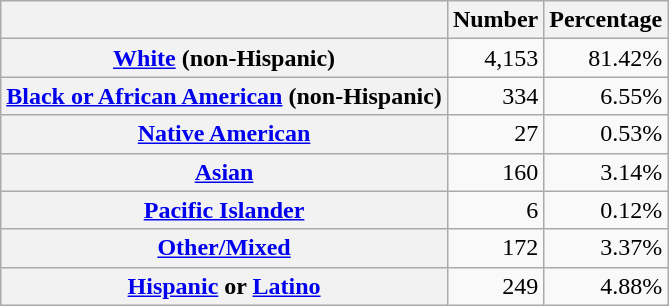<table class="wikitable" style="text-align:right">
<tr>
<th scope="col"></th>
<th scope="col">Number</th>
<th scope="col">Percentage</th>
</tr>
<tr>
<th scope="row"><a href='#'>White</a> (non-Hispanic)</th>
<td>4,153</td>
<td>81.42%</td>
</tr>
<tr>
<th scope="row"><a href='#'>Black or African American</a> (non-Hispanic)</th>
<td>334</td>
<td>6.55%</td>
</tr>
<tr>
<th scope="row"><a href='#'>Native American</a></th>
<td>27</td>
<td>0.53%</td>
</tr>
<tr>
<th scope="row"><a href='#'>Asian</a></th>
<td>160</td>
<td>3.14%</td>
</tr>
<tr>
<th scope="row"><a href='#'>Pacific Islander</a></th>
<td>6</td>
<td>0.12%</td>
</tr>
<tr>
<th scope="row"><a href='#'>Other/Mixed</a></th>
<td>172</td>
<td>3.37%</td>
</tr>
<tr>
<th scope="row"><a href='#'>Hispanic</a> or <a href='#'>Latino</a></th>
<td>249</td>
<td>4.88%</td>
</tr>
</table>
